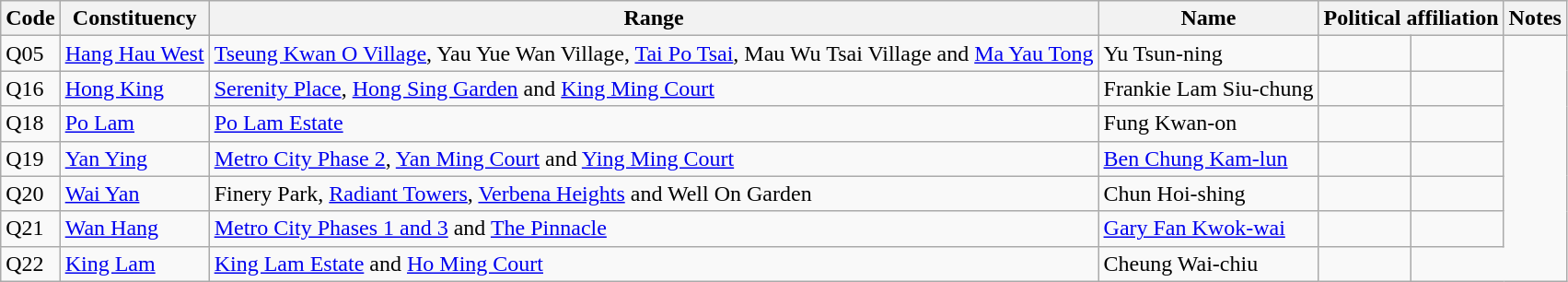<table class="wikitable sortable" border=1>
<tr>
<th>Code</th>
<th>Constituency</th>
<th>Range</th>
<th>Name</th>
<th colspan=2>Political affiliation</th>
<th class="unsortable">Notes</th>
</tr>
<tr>
<td>Q05</td>
<td><a href='#'>Hang Hau West</a></td>
<td><a href='#'>Tseung Kwan O Village</a>, Yau Yue Wan Village, <a href='#'>Tai Po Tsai</a>, Mau Wu Tsai Village and <a href='#'>Ma Yau Tong</a></td>
<td>Yu Tsun-ning</td>
<td></td>
<td></td>
</tr>
<tr>
<td>Q16</td>
<td><a href='#'>Hong King</a></td>
<td><a href='#'>Serenity Place</a>, <a href='#'>Hong Sing Garden</a> and <a href='#'>King Ming Court</a></td>
<td>Frankie Lam Siu-chung</td>
<td></td>
<td></td>
</tr>
<tr>
<td>Q18</td>
<td><a href='#'>Po Lam</a></td>
<td><a href='#'>Po Lam Estate</a></td>
<td>Fung Kwan-on</td>
<td></td>
<td></td>
</tr>
<tr>
<td>Q19</td>
<td><a href='#'>Yan Ying</a></td>
<td><a href='#'>Metro City Phase 2</a>, <a href='#'>Yan Ming Court</a> and <a href='#'>Ying Ming Court</a></td>
<td><a href='#'>Ben Chung Kam-lun</a></td>
<td></td>
<td></td>
</tr>
<tr>
<td>Q20</td>
<td><a href='#'>Wai Yan</a></td>
<td>Finery Park, <a href='#'>Radiant Towers</a>, <a href='#'>Verbena Heights</a> and Well On Garden</td>
<td>Chun Hoi-shing</td>
<td></td>
<td></td>
</tr>
<tr>
<td>Q21</td>
<td><a href='#'>Wan Hang</a></td>
<td><a href='#'>Metro City Phases 1 and 3</a> and <a href='#'>The Pinnacle</a></td>
<td><a href='#'>Gary Fan Kwok-wai</a></td>
<td></td>
<td></td>
</tr>
<tr>
<td>Q22</td>
<td><a href='#'>King Lam</a></td>
<td><a href='#'>King Lam Estate</a> and <a href='#'>Ho Ming Court</a></td>
<td>Cheung Wai-chiu</td>
<td></td>
</tr>
</table>
